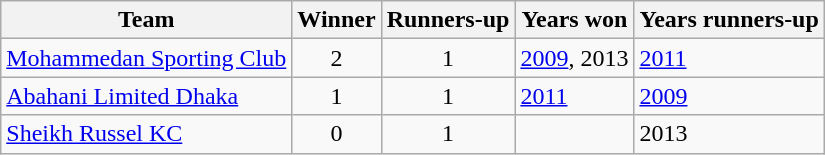<table class="wikitable">
<tr>
<th>Team</th>
<th>Winner</th>
<th>Runners-up</th>
<th>Years won</th>
<th>Years runners-up</th>
</tr>
<tr>
<td><a href='#'>Mohammedan Sporting Club</a></td>
<td align=center>2</td>
<td align=center>1</td>
<td><a href='#'>2009</a>, 2013</td>
<td><a href='#'>2011</a></td>
</tr>
<tr>
<td><a href='#'>Abahani Limited Dhaka</a></td>
<td align=center>1</td>
<td align=center>1</td>
<td><a href='#'>2011</a></td>
<td><a href='#'>2009</a></td>
</tr>
<tr>
<td><a href='#'>Sheikh Russel KC</a></td>
<td align=center>0</td>
<td align=center>1</td>
<td></td>
<td>2013</td>
</tr>
</table>
